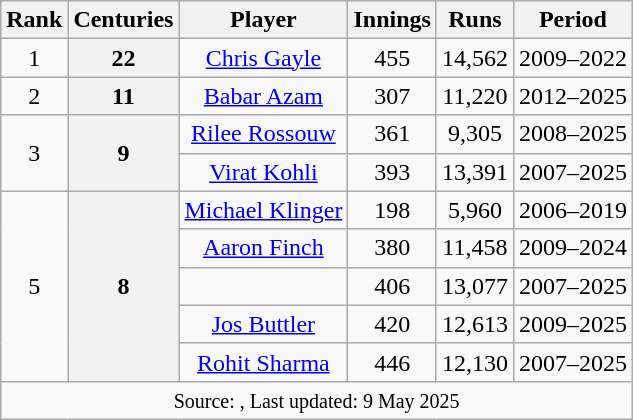<table class="wikitable sortable" style="text-align:center">
<tr>
<th scope="col">Rank</th>
<th scope="col">Centuries</th>
<th scope="col">Player</th>
<th scope="col">Innings</th>
<th scope="col">Runs</th>
<th scope="col">Period</th>
</tr>
<tr>
<td>1</td>
<th>22</th>
<td> <a href='#'>Chris Gayle</a></td>
<td>455</td>
<td>14,562</td>
<td>2009–2022</td>
</tr>
<tr>
<td>2</td>
<th>11</th>
<td> <a href='#'>Babar Azam</a></td>
<td>307</td>
<td>11,220</td>
<td>2012–2025</td>
</tr>
<tr>
<td rowspan=2>3</td>
<th rowspan=2>9</th>
<td> <a href='#'>Rilee Rossouw</a></td>
<td>361</td>
<td>9,305</td>
<td>2008–2025</td>
</tr>
<tr>
<td> <a href='#'>Virat Kohli</a></td>
<td>393</td>
<td>13,391</td>
<td>2007–2025</td>
</tr>
<tr>
<td rowspan=5>5</td>
<th rowspan=5>8</th>
<td> <a href='#'>Michael Klinger</a></td>
<td>198</td>
<td>5,960</td>
<td>2006–2019</td>
</tr>
<tr>
<td> <a href='#'>Aaron Finch</a></td>
<td>380</td>
<td>11,458</td>
<td>2009–2024</td>
</tr>
<tr>
<td> </td>
<td>406</td>
<td>13,077</td>
<td>2007–2025</td>
</tr>
<tr>
<td> <a href='#'>Jos Buttler</a></td>
<td>420</td>
<td>12,613</td>
<td>2009–2025</td>
</tr>
<tr>
<td> <a href='#'>Rohit Sharma</a></td>
<td>446</td>
<td>12,130</td>
<td>2007–2025</td>
</tr>
<tr>
<td colspan="7"><small>Source: , Last updated: 9 May 2025 </small></td>
</tr>
</table>
